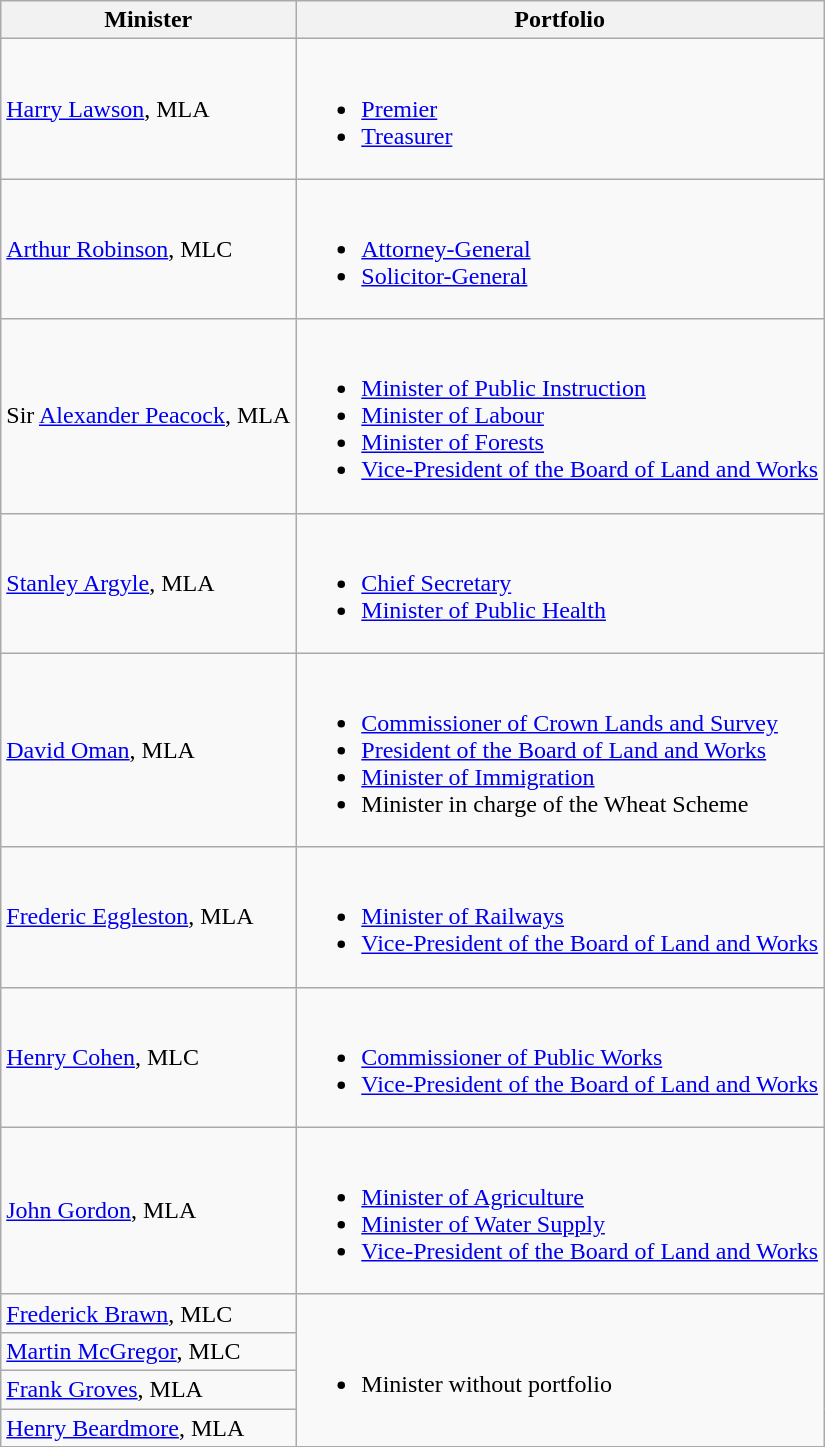<table class="wikitable">
<tr>
<th>Minister</th>
<th>Portfolio</th>
</tr>
<tr>
<td><a href='#'>Harry Lawson</a>, MLA</td>
<td><br><ul><li><a href='#'>Premier</a></li><li><a href='#'>Treasurer</a></li></ul></td>
</tr>
<tr>
<td><a href='#'>Arthur Robinson</a>, MLC</td>
<td><br><ul><li><a href='#'>Attorney-General</a></li><li><a href='#'>Solicitor-General</a></li></ul></td>
</tr>
<tr>
<td>Sir <a href='#'>Alexander Peacock</a>, MLA</td>
<td><br><ul><li><a href='#'>Minister of Public Instruction</a></li><li><a href='#'>Minister of Labour</a></li><li><a href='#'>Minister of Forests</a></li><li><a href='#'>Vice-President of the Board of Land and Works</a></li></ul></td>
</tr>
<tr>
<td><a href='#'>Stanley Argyle</a>, MLA</td>
<td><br><ul><li><a href='#'>Chief Secretary</a></li><li><a href='#'>Minister of Public Health</a></li></ul></td>
</tr>
<tr>
<td><a href='#'>David Oman</a>, MLA</td>
<td><br><ul><li><a href='#'>Commissioner of Crown Lands and Survey</a></li><li><a href='#'>President of the Board of Land and Works</a></li><li><a href='#'>Minister of Immigration</a></li><li>Minister in charge of the Wheat Scheme</li></ul></td>
</tr>
<tr>
<td><a href='#'>Frederic Eggleston</a>, MLA</td>
<td><br><ul><li><a href='#'>Minister of Railways</a></li><li><a href='#'>Vice-President of the Board of Land and Works</a></li></ul></td>
</tr>
<tr>
<td><a href='#'>Henry Cohen</a>, MLC</td>
<td><br><ul><li><a href='#'>Commissioner of Public Works</a></li><li><a href='#'>Vice-President of the Board of Land and Works</a></li></ul></td>
</tr>
<tr>
<td><a href='#'>John Gordon</a>, MLA</td>
<td><br><ul><li><a href='#'>Minister of Agriculture</a></li><li><a href='#'>Minister of Water Supply</a></li><li><a href='#'>Vice-President of the Board of Land and Works</a></li></ul></td>
</tr>
<tr>
<td><a href='#'>Frederick Brawn</a>, MLC</td>
<td rowspan=4><br><ul><li>Minister without portfolio</li></ul></td>
</tr>
<tr>
<td><a href='#'>Martin McGregor</a>, MLC</td>
</tr>
<tr>
<td><a href='#'>Frank Groves</a>, MLA</td>
</tr>
<tr>
<td><a href='#'>Henry Beardmore</a>, MLA</td>
</tr>
</table>
